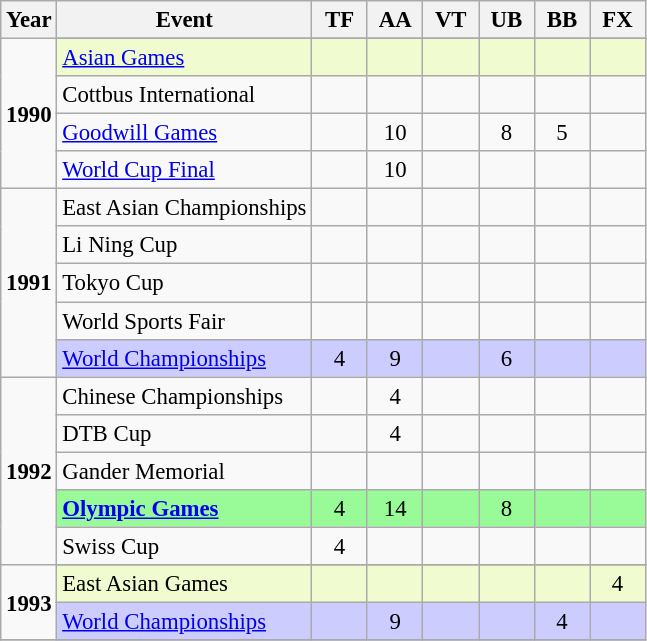<table class="wikitable" style="text-align:center; font-size:95%;">
<tr>
<th align="center">Year</th>
<th align="center">Event</th>
<th style="width:30px;">TF</th>
<th style="width:30px;">AA</th>
<th style="width:30px;">VT</th>
<th style="width:30px;">UB</th>
<th style="width:30px;">BB</th>
<th style="width:30px;">FX</th>
</tr>
<tr>
<td rowspan="5"><strong>1990</strong></td>
</tr>
<tr bgcolor=#f0fccf>
<td align="left"><a href='#'>Asian Games</a></td>
<td></td>
<td></td>
<td></td>
<td></td>
<td></td>
<td></td>
</tr>
<tr>
<td align="left">Cottbus International</td>
<td></td>
<td></td>
<td></td>
<td></td>
<td></td>
<td></td>
</tr>
<tr>
<td align="left"><a href='#'>Goodwill Games</a></td>
<td></td>
<td>10</td>
<td></td>
<td>8</td>
<td>5</td>
<td></td>
</tr>
<tr>
<td align="left"><a href='#'>World Cup Final</a></td>
<td></td>
<td>10</td>
<td></td>
<td></td>
<td></td>
<td></td>
</tr>
<tr>
<td rowspan="5"><strong>1991</strong></td>
<td align="left">East Asian Championships</td>
<td></td>
<td></td>
<td></td>
<td></td>
<td></td>
<td></td>
</tr>
<tr>
<td align="left">Li Ning Cup</td>
<td></td>
<td></td>
<td></td>
<td></td>
<td></td>
<td></td>
</tr>
<tr>
<td align="left">Tokyo Cup</td>
<td></td>
<td></td>
<td></td>
<td></td>
<td></td>
<td></td>
</tr>
<tr>
<td align="left">World Sports Fair</td>
<td></td>
<td></td>
<td></td>
<td></td>
<td></td>
<td></td>
</tr>
<tr bgcolor=#CCCCFF>
<td align="left"><a href='#'>World Championships</a></td>
<td>4</td>
<td>9</td>
<td></td>
<td>6</td>
<td></td>
<td></td>
</tr>
<tr>
<td rowspan="5"><strong>1992</strong></td>
<td align="left">Chinese Championships</td>
<td></td>
<td>4</td>
<td></td>
<td></td>
<td></td>
<td></td>
</tr>
<tr>
<td align="left">DTB Cup</td>
<td></td>
<td>4</td>
<td></td>
<td></td>
<td></td>
<td></td>
</tr>
<tr>
<td align="left">Gander Memorial</td>
<td></td>
<td></td>
<td></td>
<td></td>
<td></td>
<td></td>
</tr>
<tr style="background:#98fb98;">
<td align="left"><strong><a href='#'>Olympic Games</a></strong></td>
<td>4</td>
<td>14</td>
<td></td>
<td>8</td>
<td></td>
<td></td>
</tr>
<tr>
<td align="left">Swiss Cup</td>
<td>4</td>
<td></td>
<td></td>
<td></td>
<td></td>
<td></td>
</tr>
<tr>
<td rowspan="3"><strong>1993</strong></td>
</tr>
<tr bgcolor=#f0fccf>
<td align="left">East Asian Games</td>
<td></td>
<td></td>
<td></td>
<td></td>
<td></td>
<td>4</td>
</tr>
<tr bgcolor=#CCCCFF>
<td align="left"><a href='#'>World Championships</a></td>
<td></td>
<td>9</td>
<td></td>
<td></td>
<td>4</td>
<td></td>
</tr>
<tr>
</tr>
</table>
